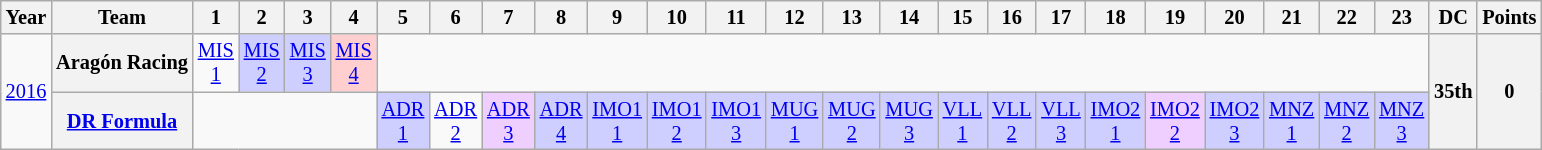<table class="wikitable" style="text-align:center; font-size:85%">
<tr>
<th>Year</th>
<th>Team</th>
<th>1</th>
<th>2</th>
<th>3</th>
<th>4</th>
<th>5</th>
<th>6</th>
<th>7</th>
<th>8</th>
<th>9</th>
<th>10</th>
<th>11</th>
<th>12</th>
<th>13</th>
<th>14</th>
<th>15</th>
<th>16</th>
<th>17</th>
<th>18</th>
<th>19</th>
<th>20</th>
<th>21</th>
<th>22</th>
<th>23</th>
<th>DC</th>
<th>Points</th>
</tr>
<tr>
<td rowspan=2><a href='#'>2016</a></td>
<th nowrap>Aragón Racing</th>
<td style="background:#;"><a href='#'>MIS<br>1</a></td>
<td style="background:#CFCFFF;"><a href='#'>MIS<br>2</a><br></td>
<td style="background:#CFCFFF;"><a href='#'>MIS<br>3</a><br></td>
<td style="background:#FFCFCF;"><a href='#'>MIS<br>4</a><br></td>
<td colspan=19></td>
<th rowspan=2>35th</th>
<th rowspan=2>0</th>
</tr>
<tr>
<th nowrap><a href='#'>DR Formula</a></th>
<td colspan=4></td>
<td style="background:#CFCFFF;"><a href='#'>ADR<br>1</a><br></td>
<td style="background:#;"><a href='#'>ADR<br>2</a></td>
<td style="background:#EFCFFF;"><a href='#'>ADR<br>3</a><br></td>
<td style="background:#CFCFFF;"><a href='#'>ADR<br>4</a><br></td>
<td style="background:#CFCFFF;"><a href='#'>IMO1<br>1</a><br></td>
<td style="background:#CFCFFF;"><a href='#'>IMO1<br>2</a><br></td>
<td style="background:#CFCFFF;"><a href='#'>IMO1<br>3</a><br></td>
<td style="background:#CFCFFF;"><a href='#'>MUG<br>1</a><br></td>
<td style="background:#CFCFFF;"><a href='#'>MUG<br>2</a><br></td>
<td style="background:#CFCFFF;"><a href='#'>MUG<br>3</a><br></td>
<td style="background:#CFCFFF;"><a href='#'>VLL<br>1</a><br></td>
<td style="background:#CFCFFF;"><a href='#'>VLL<br>2</a><br></td>
<td style="background:#CFCFFF;"><a href='#'>VLL<br>3</a><br></td>
<td style="background:#CFCFFF;"><a href='#'>IMO2<br>1</a><br></td>
<td style="background:#EFCFFF;"><a href='#'>IMO2<br>2</a><br></td>
<td style="background:#CFCFFF;"><a href='#'>IMO2<br>3</a><br></td>
<td style="background:#CFCFFF;"><a href='#'>MNZ<br>1</a><br></td>
<td style="background:#CFCFFF;"><a href='#'>MNZ<br>2</a><br></td>
<td style="background:#CFCFFF;"><a href='#'>MNZ<br>3</a><br></td>
</tr>
</table>
